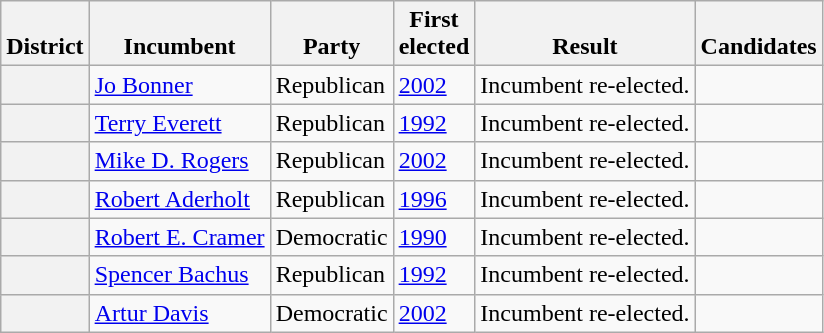<table class=wikitable>
<tr valign=bottom>
<th>District</th>
<th>Incumbent</th>
<th>Party</th>
<th>First<br>elected</th>
<th>Result</th>
<th>Candidates</th>
</tr>
<tr>
<th></th>
<td><a href='#'>Jo Bonner</a></td>
<td>Republican</td>
<td><a href='#'>2002</a></td>
<td>Incumbent re-elected.</td>
<td nowrap></td>
</tr>
<tr>
<th></th>
<td><a href='#'>Terry Everett</a></td>
<td>Republican</td>
<td><a href='#'>1992</a></td>
<td>Incumbent re-elected.</td>
<td nowrap></td>
</tr>
<tr>
<th></th>
<td><a href='#'>Mike D. Rogers</a></td>
<td>Republican</td>
<td><a href='#'>2002</a></td>
<td>Incumbent re-elected.</td>
<td nowrap></td>
</tr>
<tr>
<th></th>
<td><a href='#'>Robert Aderholt</a></td>
<td>Republican</td>
<td><a href='#'>1996</a></td>
<td>Incumbent re-elected.</td>
<td nowrap></td>
</tr>
<tr>
<th></th>
<td><a href='#'>Robert E. Cramer</a></td>
<td>Democratic</td>
<td><a href='#'>1990</a></td>
<td>Incumbent re-elected.</td>
<td nowrap></td>
</tr>
<tr>
<th></th>
<td><a href='#'>Spencer Bachus</a></td>
<td>Republican</td>
<td><a href='#'>1992</a></td>
<td>Incumbent re-elected.</td>
<td nowrap></td>
</tr>
<tr>
<th></th>
<td><a href='#'>Artur Davis</a></td>
<td>Democratic</td>
<td><a href='#'>2002</a></td>
<td>Incumbent re-elected.</td>
<td nowrap></td>
</tr>
</table>
